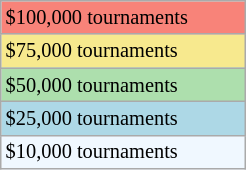<table class="wikitable" style="font-size:85%;" width=13%>
<tr style="background:#f88379;">
<td>$100,000 tournaments</td>
</tr>
<tr style="background:#f7e98e;">
<td>$75,000 tournaments</td>
</tr>
<tr style="background:#addfad;">
<td>$50,000 tournaments</td>
</tr>
<tr style="background:lightblue;">
<td>$25,000 tournaments</td>
</tr>
<tr style="background:#f0f8ff;">
<td>$10,000 tournaments</td>
</tr>
</table>
